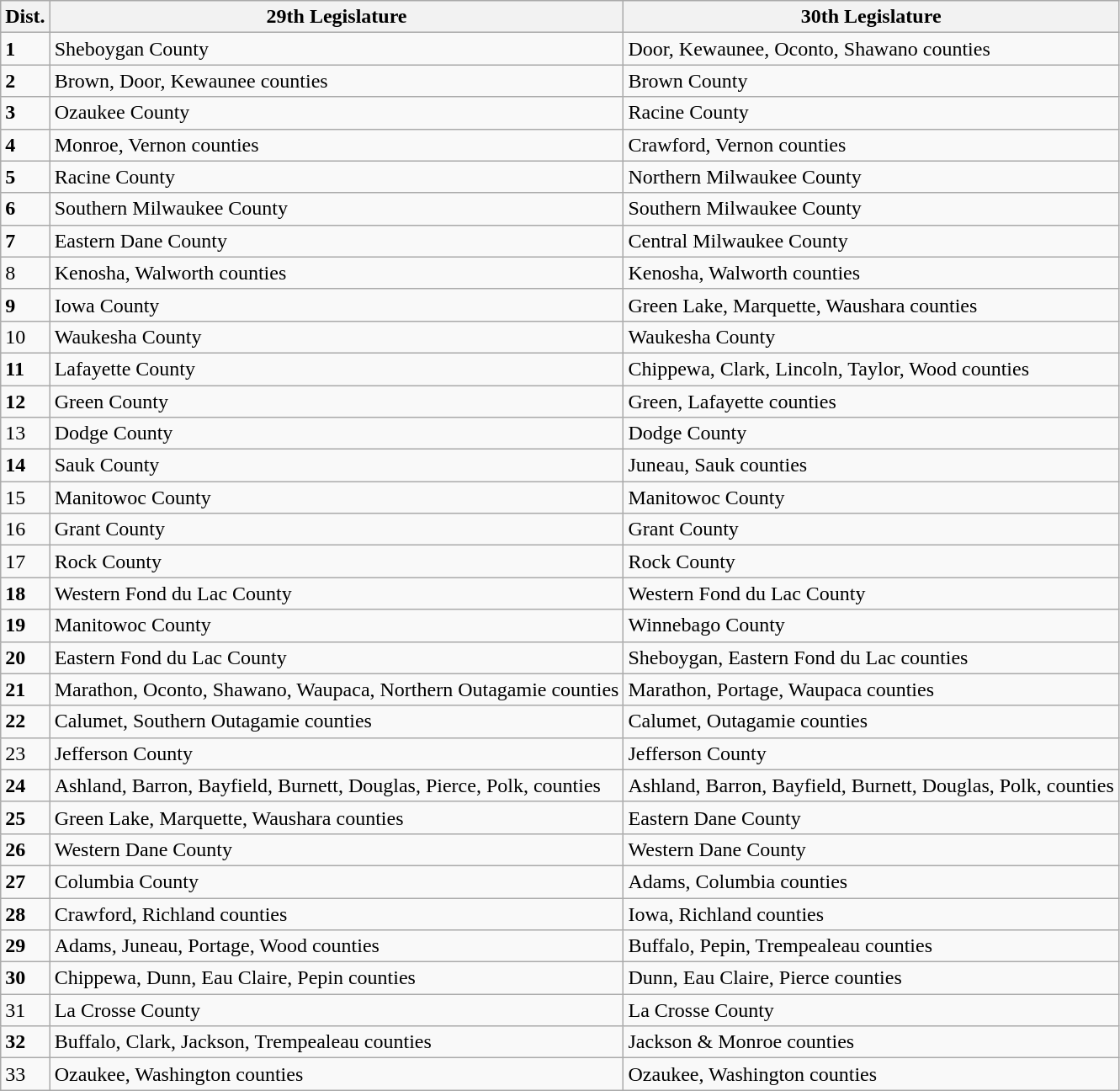<table class="wikitable">
<tr>
<th>Dist.</th>
<th>29th Legislature</th>
<th>30th Legislature</th>
</tr>
<tr>
<td><strong>1</strong></td>
<td>Sheboygan County</td>
<td>Door, Kewaunee, Oconto, Shawano counties</td>
</tr>
<tr>
<td><strong>2</strong></td>
<td>Brown, Door, Kewaunee counties</td>
<td>Brown County</td>
</tr>
<tr>
<td><strong>3</strong></td>
<td>Ozaukee County</td>
<td>Racine County</td>
</tr>
<tr>
<td><strong>4</strong></td>
<td>Monroe, Vernon counties</td>
<td>Crawford, Vernon counties</td>
</tr>
<tr>
<td><strong>5</strong></td>
<td>Racine County</td>
<td>Northern Milwaukee County</td>
</tr>
<tr>
<td><strong>6</strong></td>
<td>Southern Milwaukee County</td>
<td>Southern Milwaukee County</td>
</tr>
<tr>
<td><strong>7</strong></td>
<td>Eastern Dane County</td>
<td>Central Milwaukee County</td>
</tr>
<tr>
<td>8</td>
<td>Kenosha, Walworth counties</td>
<td>Kenosha, Walworth counties</td>
</tr>
<tr>
<td><strong>9</strong></td>
<td>Iowa County</td>
<td>Green Lake, Marquette, Waushara counties</td>
</tr>
<tr>
<td>10</td>
<td>Waukesha County</td>
<td>Waukesha County</td>
</tr>
<tr>
<td><strong>11</strong></td>
<td>Lafayette County</td>
<td>Chippewa, Clark, Lincoln, Taylor, Wood counties</td>
</tr>
<tr>
<td><strong>12</strong></td>
<td>Green County</td>
<td>Green, Lafayette counties</td>
</tr>
<tr>
<td>13</td>
<td>Dodge County</td>
<td>Dodge County</td>
</tr>
<tr>
<td><strong>14</strong></td>
<td>Sauk County</td>
<td>Juneau, Sauk counties</td>
</tr>
<tr>
<td>15</td>
<td>Manitowoc County</td>
<td>Manitowoc County</td>
</tr>
<tr>
<td>16</td>
<td>Grant County</td>
<td>Grant County</td>
</tr>
<tr>
<td>17</td>
<td>Rock County</td>
<td>Rock County</td>
</tr>
<tr>
<td><strong>18</strong></td>
<td>Western Fond du Lac County</td>
<td>Western Fond du Lac County</td>
</tr>
<tr>
<td><strong>19</strong></td>
<td>Manitowoc County</td>
<td>Winnebago County</td>
</tr>
<tr>
<td><strong>20</strong></td>
<td>Eastern Fond du Lac County</td>
<td>Sheboygan, Eastern Fond du Lac counties</td>
</tr>
<tr>
<td><strong>21</strong></td>
<td>Marathon, Oconto, Shawano, Waupaca, Northern Outagamie counties</td>
<td>Marathon, Portage, Waupaca counties</td>
</tr>
<tr>
<td><strong>22</strong></td>
<td>Calumet, Southern Outagamie counties</td>
<td>Calumet, Outagamie counties</td>
</tr>
<tr>
<td>23</td>
<td>Jefferson County</td>
<td>Jefferson County</td>
</tr>
<tr>
<td><strong>24</strong></td>
<td>Ashland, Barron, Bayfield, Burnett, Douglas, Pierce, Polk,  counties</td>
<td>Ashland, Barron, Bayfield, Burnett, Douglas, Polk,  counties</td>
</tr>
<tr>
<td><strong>25</strong></td>
<td>Green Lake, Marquette, Waushara counties</td>
<td>Eastern Dane County</td>
</tr>
<tr>
<td><strong>26</strong></td>
<td>Western Dane County</td>
<td>Western Dane County</td>
</tr>
<tr>
<td><strong>27</strong></td>
<td>Columbia County</td>
<td>Adams, Columbia counties</td>
</tr>
<tr>
<td><strong>28</strong></td>
<td>Crawford, Richland counties</td>
<td>Iowa, Richland counties</td>
</tr>
<tr>
<td><strong>29</strong></td>
<td>Adams, Juneau, Portage, Wood counties</td>
<td>Buffalo, Pepin, Trempealeau counties</td>
</tr>
<tr>
<td><strong>30</strong></td>
<td>Chippewa, Dunn, Eau Claire, Pepin counties</td>
<td>Dunn, Eau Claire, Pierce counties</td>
</tr>
<tr>
<td>31</td>
<td>La Crosse County</td>
<td>La Crosse County</td>
</tr>
<tr>
<td><strong>32</strong></td>
<td>Buffalo, Clark, Jackson, Trempealeau counties</td>
<td>Jackson & Monroe counties</td>
</tr>
<tr>
<td>33</td>
<td>Ozaukee, Washington counties</td>
<td>Ozaukee, Washington counties</td>
</tr>
</table>
